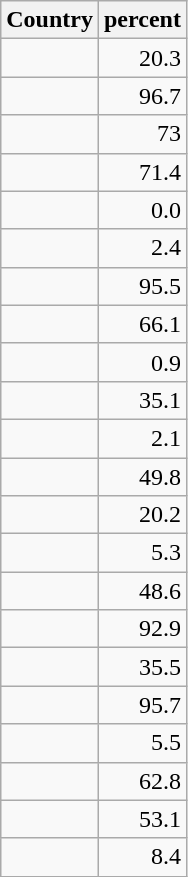<table class="wikitable sortable" style="text-align:right">
<tr>
<th>Country</th>
<th data-sort-type="number">percent</th>
</tr>
<tr>
<td align="left"></td>
<td>20.3</td>
</tr>
<tr>
<td align="left"></td>
<td>96.7</td>
</tr>
<tr>
<td align="left"></td>
<td>73</td>
</tr>
<tr>
<td align="left"></td>
<td>71.4</td>
</tr>
<tr>
<td align="left"></td>
<td>0.0</td>
</tr>
<tr>
<td align="left"></td>
<td>2.4</td>
</tr>
<tr>
<td align="left"></td>
<td>95.5</td>
</tr>
<tr>
<td align="left"></td>
<td>66.1</td>
</tr>
<tr>
<td align="left"></td>
<td>0.9</td>
</tr>
<tr>
<td align="left"></td>
<td>35.1</td>
</tr>
<tr>
<td align="left"></td>
<td>2.1</td>
</tr>
<tr>
<td align="left"></td>
<td>49.8</td>
</tr>
<tr>
<td align="left"></td>
<td>20.2</td>
</tr>
<tr>
<td align="left"></td>
<td>5.3</td>
</tr>
<tr>
<td align="left"></td>
<td>48.6</td>
</tr>
<tr>
<td align="left"></td>
<td>92.9</td>
</tr>
<tr>
<td align="left"></td>
<td>35.5</td>
</tr>
<tr>
<td align="left"></td>
<td>95.7</td>
</tr>
<tr>
<td align="left"></td>
<td>5.5</td>
</tr>
<tr>
<td align="left"></td>
<td>62.8</td>
</tr>
<tr>
<td align="left"></td>
<td>53.1</td>
</tr>
<tr>
<td align="left"></td>
<td>8.4</td>
</tr>
</table>
